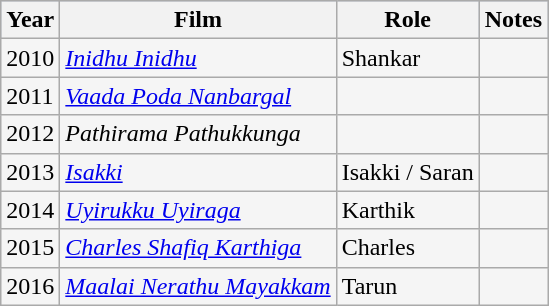<table class="wikitable sortable" style="background:#f5f5f5;">
<tr style="background:#B0C4DE;">
<th>Year</th>
<th>Film</th>
<th>Role</th>
<th class=unsortable>Notes</th>
</tr>
<tr>
<td>2010</td>
<td><em><a href='#'>Inidhu Inidhu</a></em></td>
<td>Shankar</td>
<td></td>
</tr>
<tr>
<td>2011</td>
<td><em><a href='#'>Vaada Poda Nanbargal</a></em></td>
<td></td>
<td></td>
</tr>
<tr>
<td>2012</td>
<td><em>Pathirama Pathukkunga</em></td>
<td></td>
<td></td>
</tr>
<tr>
<td>2013</td>
<td><em><a href='#'>Isakki</a></em></td>
<td>Isakki / Saran</td>
<td></td>
</tr>
<tr>
<td>2014</td>
<td><em><a href='#'>Uyirukku Uyiraga</a></em></td>
<td>Karthik</td>
<td></td>
</tr>
<tr>
<td>2015</td>
<td><em><a href='#'>Charles Shafiq Karthiga</a></em></td>
<td>Charles</td>
<td></td>
</tr>
<tr>
<td>2016</td>
<td><em><a href='#'>Maalai Nerathu Mayakkam</a></em></td>
<td>Tarun</td>
<td></td>
</tr>
</table>
